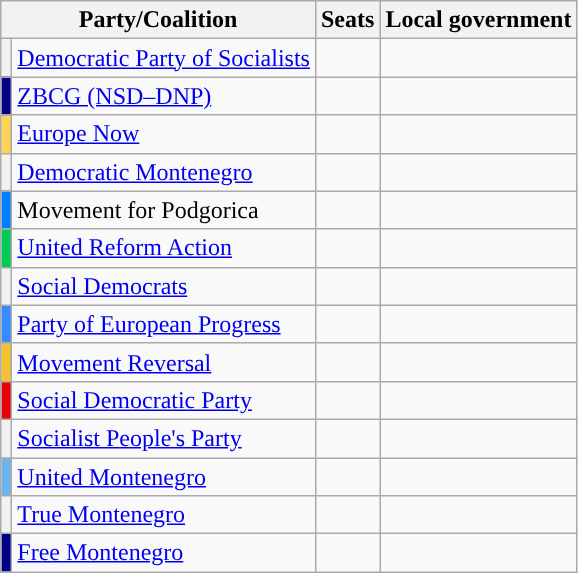<table class="wikitable" style="text-align:left;">
<tr>
<th colspan=2>Party/Coalition</th>
<th>Seats</th>
<th>Local government</th>
</tr>
<tr>
<th style="background-color: "></th>
<td><a href='#'>Democratic Party of Socialists</a></td>
<td></td>
<td></td>
</tr>
<tr>
<th style="background-color: darkblue"></th>
<td><a href='#'>ZBCG (NSD–DNP)</a></td>
<td></td>
<td></td>
</tr>
<tr>
<th style="background-color: #FBD455"></th>
<td><a href='#'>Europe Now</a></td>
<td></td>
<td></td>
</tr>
<tr>
<th style="background-color: "></th>
<td><a href='#'>Democratic Montenegro</a></td>
<td></td>
<td></td>
</tr>
<tr>
<th style="background-color: #0080FF"></th>
<td>Movement for Podgorica</td>
<td></td>
<td></td>
</tr>
<tr>
<th style="background-color: #00cc55"></th>
<td><a href='#'>United Reform Action</a></td>
<td></td>
<td></td>
</tr>
<tr>
<th style="background-color: "></th>
<td><a href='#'>Social Democrats</a></td>
<td></td>
<td></td>
</tr>
<tr>
<th style="background-color: #338DFF"></th>
<td><a href='#'>Party of European Progress</a></td>
<td></td>
<td></td>
</tr>
<tr>
<th style="background-color: #F4C430"></th>
<td><a href='#'>Movement Reversal</a></td>
<td></td>
<td></td>
</tr>
<tr>
<th style="background-color: #E90007"></th>
<td><a href='#'>Social Democratic Party</a></td>
<td></td>
<td></td>
</tr>
<tr>
<th style="background-color: "></th>
<td><a href='#'>Socialist People's Party</a></td>
<td></td>
<td></td>
</tr>
<tr>
<th style="background-color: #6CB4EE"></th>
<td><a href='#'>United Montenegro</a></td>
<td></td>
<td></td>
</tr>
<tr>
<th style="background-color: "></th>
<td><a href='#'>True Montenegro</a></td>
<td></td>
<td></td>
</tr>
<tr>
<th style="background-color: darkblue"></th>
<td><a href='#'> Free Montenegro</a></td>
<td></td>
<td></td>
</tr>
</table>
